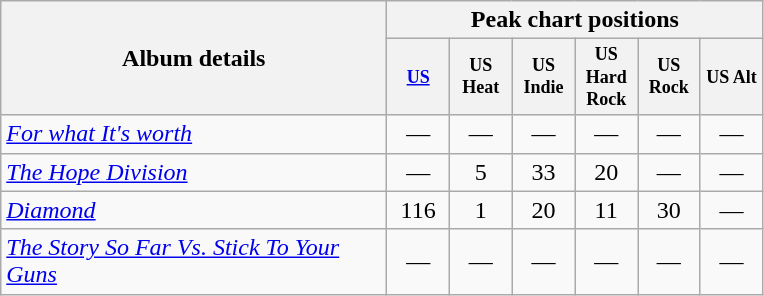<table class="wikitable" style="text-align:center;">
<tr>
<th rowspan =  2 width = 250>Album details</th>
<th colspan =  6>Peak chart positions</th>
</tr>
<tr>
<th style = "width:3em;font-size:75%"><a href='#'>US</a></th>
<th style = "width:3em;font-size:75%">US Heat</th>
<th style = "width:3em;font-size:75%">US Indie</th>
<th style = "width:3em;font-size:75%">US Hard Rock</th>
<th style = "width:3em;font-size:75%">US Rock</th>
<th style = "width:3em;font-size:75%">US Alt</th>
</tr>
<tr>
<td align=left><em><a href='#'>For what It's worth</a></em><br></td>
<td>—</td>
<td>—</td>
<td>—</td>
<td>—</td>
<td>—</td>
<td>—</td>
</tr>
<tr>
<td align=left><em><a href='#'>The Hope Division</a></em><br></td>
<td>—</td>
<td>5</td>
<td>33</td>
<td>20</td>
<td>—</td>
<td>—</td>
</tr>
<tr>
<td align=left><em><a href='#'>Diamond</a></em><br></td>
<td>116</td>
<td>1</td>
<td>20</td>
<td>11</td>
<td>30</td>
<td>—</td>
</tr>
<tr>
<td align=left><em><a href='#'>The Story So Far Vs. Stick To Your Guns</a></em><br></td>
<td>—</td>
<td>—</td>
<td>—</td>
<td>—</td>
<td>—</td>
<td>—</td>
</tr>
</table>
